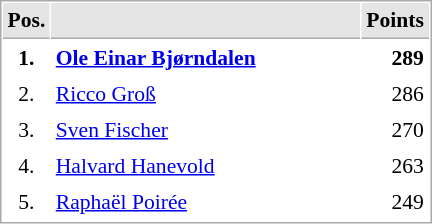<table cellspacing="1" cellpadding="3" style="border:1px solid #AAAAAA;font-size:90%">
<tr bgcolor="#E4E4E4">
<th style="border-bottom:1px solid #AAAAAA" width=10>Pos.</th>
<th style="border-bottom:1px solid #AAAAAA" width=200></th>
<th style="border-bottom:1px solid #AAAAAA" width=20>Points</th>
</tr>
<tr>
<td align="center"><strong>1.</strong></td>
<td> <strong><a href='#'>Ole Einar Bjørndalen</a></strong></td>
<td align="right"><strong>289</strong></td>
</tr>
<tr>
<td align="center">2.</td>
<td> <a href='#'>Ricco Groß</a></td>
<td align="right">286</td>
</tr>
<tr>
<td align="center">3.</td>
<td> <a href='#'>Sven Fischer</a></td>
<td align="right">270</td>
</tr>
<tr>
<td align="center">4.</td>
<td> <a href='#'>Halvard Hanevold</a></td>
<td align="right">263</td>
</tr>
<tr>
<td align="center">5.</td>
<td> <a href='#'>Raphaël Poirée</a></td>
<td align="right">249</td>
</tr>
<tr>
</tr>
</table>
